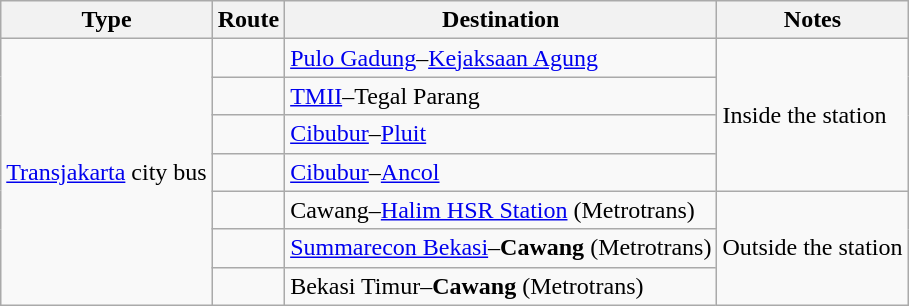<table class="wikitable">
<tr>
<th>Type</th>
<th>Route</th>
<th>Destination</th>
<th>Notes</th>
</tr>
<tr>
<td rowspan="7"><a href='#'>Transjakarta</a> city bus</td>
<td></td>
<td><a href='#'>Pulo Gadung</a>–<a href='#'>Kejaksaan Agung</a></td>
<td rowspan="4">Inside the station</td>
</tr>
<tr>
<td></td>
<td><a href='#'>TMII</a>–Tegal Parang</td>
</tr>
<tr>
<td></td>
<td><a href='#'>Cibubur</a>–<a href='#'>Pluit</a></td>
</tr>
<tr>
<td></td>
<td><a href='#'>Cibubur</a>–<a href='#'>Ancol</a></td>
</tr>
<tr>
<td></td>
<td>Cawang–<a href='#'>Halim HSR Station</a> (Metrotrans)</td>
<td rowspan="3">Outside the station</td>
</tr>
<tr>
<td></td>
<td><a href='#'>Summarecon Bekasi</a>–<strong>Cawang</strong> (Metrotrans)</td>
</tr>
<tr>
<td></td>
<td>Bekasi Timur–<strong>Cawang</strong> (Metrotrans)</td>
</tr>
</table>
